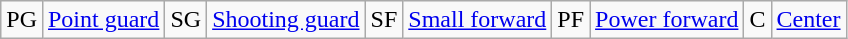<table class="wikitable">
<tr>
<td>PG</td>
<td><a href='#'>Point guard</a></td>
<td>SG</td>
<td><a href='#'>Shooting guard</a></td>
<td>SF</td>
<td><a href='#'>Small forward</a></td>
<td>PF</td>
<td><a href='#'>Power forward</a></td>
<td>C</td>
<td><a href='#'>Center</a></td>
</tr>
</table>
